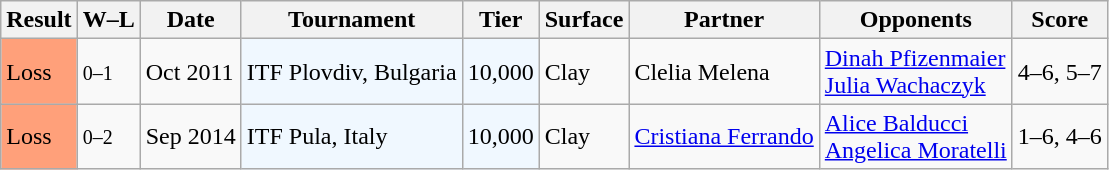<table class="sortable wikitable">
<tr>
<th>Result</th>
<th class="unsortable">W–L</th>
<th>Date</th>
<th>Tournament</th>
<th>Tier</th>
<th>Surface</th>
<th>Partner</th>
<th>Opponents</th>
<th class="unsortable">Score</th>
</tr>
<tr>
<td bgcolor="FFA07A">Loss</td>
<td><small>0–1</small></td>
<td>Oct 2011</td>
<td style="background:#f0f8ff;">ITF Plovdiv, Bulgaria</td>
<td style="background:#f0f8ff;">10,000</td>
<td>Clay</td>
<td> Clelia Melena</td>
<td> <a href='#'>Dinah Pfizenmaier</a> <br>  <a href='#'>Julia Wachaczyk</a></td>
<td>4–6, 5–7</td>
</tr>
<tr>
<td bgcolor="FFA07A">Loss</td>
<td><small>0–2</small></td>
<td>Sep 2014</td>
<td style="background:#f0f8ff;">ITF Pula, Italy</td>
<td style="background:#f0f8ff;">10,000</td>
<td>Clay</td>
<td> <a href='#'>Cristiana Ferrando</a></td>
<td> <a href='#'>Alice Balducci</a> <br>  <a href='#'>Angelica Moratelli</a></td>
<td>1–6, 4–6</td>
</tr>
</table>
